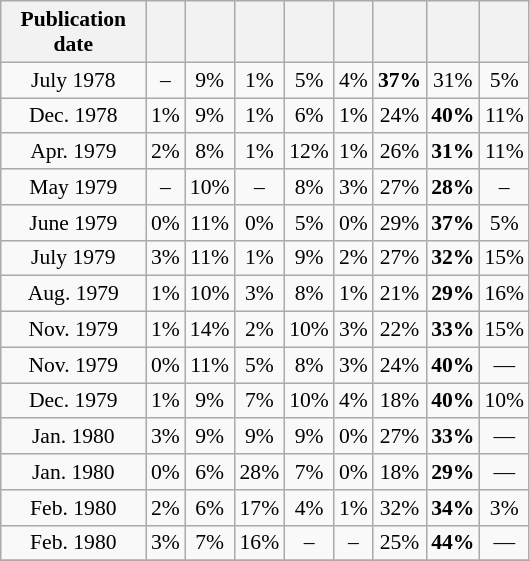<table class="wikitable sortable" style="font-size:90%;text-align:center;">
<tr>
<th style="width:90px;">Publication date</th>
<th></th>
<th></th>
<th></th>
<th></th>
<th></th>
<th></th>
<th></th>
<th></th>
</tr>
<tr>
<td>July 1978</td>
<td>–</td>
<td>9%</td>
<td>1%</td>
<td>5%</td>
<td>4%</td>
<td><strong>37%</strong></td>
<td>31%</td>
<td>5%</td>
</tr>
<tr>
<td>Dec. 1978</td>
<td>1%</td>
<td>9%</td>
<td>1%</td>
<td>6%</td>
<td>1%</td>
<td>24%</td>
<td><strong>40%</strong></td>
<td>11%</td>
</tr>
<tr>
<td>Apr. 1979</td>
<td>2%</td>
<td>8%</td>
<td>1%</td>
<td>12%</td>
<td>1%</td>
<td>26%</td>
<td><strong>31%</strong></td>
<td>11%</td>
</tr>
<tr>
<td>May 1979</td>
<td>–</td>
<td>10%</td>
<td>–</td>
<td>8%</td>
<td>3%</td>
<td>27%</td>
<td><strong>28%</strong></td>
<td>–</td>
</tr>
<tr>
<td>June 1979</td>
<td>0%</td>
<td>11%</td>
<td>0%</td>
<td>5%</td>
<td>0%</td>
<td>29%</td>
<td><strong>37%</strong></td>
<td>5%</td>
</tr>
<tr>
<td>July 1979</td>
<td>3%</td>
<td>11%</td>
<td>1%</td>
<td>9%</td>
<td>2%</td>
<td>27%</td>
<td><strong>32%</strong></td>
<td>15%</td>
</tr>
<tr>
<td>Aug. 1979</td>
<td>1%</td>
<td>10%</td>
<td>3%</td>
<td>8%</td>
<td>1%</td>
<td>21%</td>
<td><strong>29%</strong></td>
<td>16%</td>
</tr>
<tr>
<td>Nov. 1979</td>
<td>1%</td>
<td>14%</td>
<td>2%</td>
<td>10%</td>
<td>3%</td>
<td>22%</td>
<td><strong>33%</strong></td>
<td>15%</td>
</tr>
<tr>
<td>Nov. 1979</td>
<td>0%</td>
<td>11%</td>
<td>5%</td>
<td>8%</td>
<td>3%</td>
<td>24%</td>
<td><strong>40%</strong></td>
<td>—</td>
</tr>
<tr>
<td>Dec. 1979</td>
<td>1%</td>
<td>9%</td>
<td>7%</td>
<td>10%</td>
<td>4%</td>
<td>18%</td>
<td><strong>40%</strong></td>
<td>10%</td>
</tr>
<tr>
<td>Jan. 1980</td>
<td>3%</td>
<td>9%</td>
<td>9%</td>
<td>9%</td>
<td>0%</td>
<td>27%</td>
<td><strong>33%</strong></td>
<td>—</td>
</tr>
<tr>
<td>Jan. 1980</td>
<td>0%</td>
<td>6%</td>
<td>28%</td>
<td>7%</td>
<td>0%</td>
<td>18%</td>
<td><strong>29%</strong></td>
<td>—</td>
</tr>
<tr>
<td>Feb. 1980</td>
<td>2%</td>
<td>6%</td>
<td>17%</td>
<td>4%</td>
<td>1%</td>
<td>32%</td>
<td><strong>34%</strong></td>
<td>3%</td>
</tr>
<tr>
<td>Feb. 1980</td>
<td>3%</td>
<td>7%</td>
<td>16%</td>
<td>–</td>
<td>–</td>
<td>25%</td>
<td><strong>44%</strong></td>
<td>—</td>
</tr>
<tr>
</tr>
</table>
